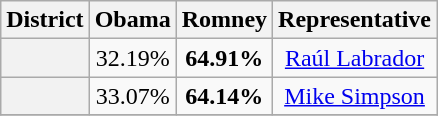<table class=wikitable>
<tr>
<th>District</th>
<th>Obama</th>
<th>Romney</th>
<th>Representative</th>
</tr>
<tr align=center>
<th></th>
<td>32.19%</td>
<td><strong>64.91%</strong></td>
<td><a href='#'>Raúl Labrador</a></td>
</tr>
<tr align=center>
<th></th>
<td>33.07%</td>
<td><strong>64.14%</strong></td>
<td><a href='#'>Mike Simpson</a></td>
</tr>
<tr align=center>
</tr>
</table>
